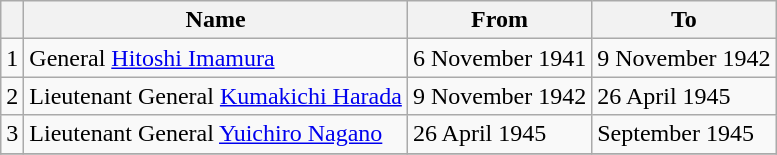<table class=wikitable>
<tr>
<th></th>
<th>Name</th>
<th>From</th>
<th>To</th>
</tr>
<tr>
<td>1</td>
<td>General <a href='#'>Hitoshi Imamura</a></td>
<td>6 November 1941</td>
<td>9 November 1942</td>
</tr>
<tr>
<td>2</td>
<td>Lieutenant General <a href='#'>Kumakichi Harada</a></td>
<td>9 November 1942</td>
<td>26 April 1945</td>
</tr>
<tr>
<td>3</td>
<td>Lieutenant General <a href='#'>Yuichiro Nagano</a></td>
<td>26 April 1945</td>
<td>September 1945</td>
</tr>
<tr>
</tr>
</table>
